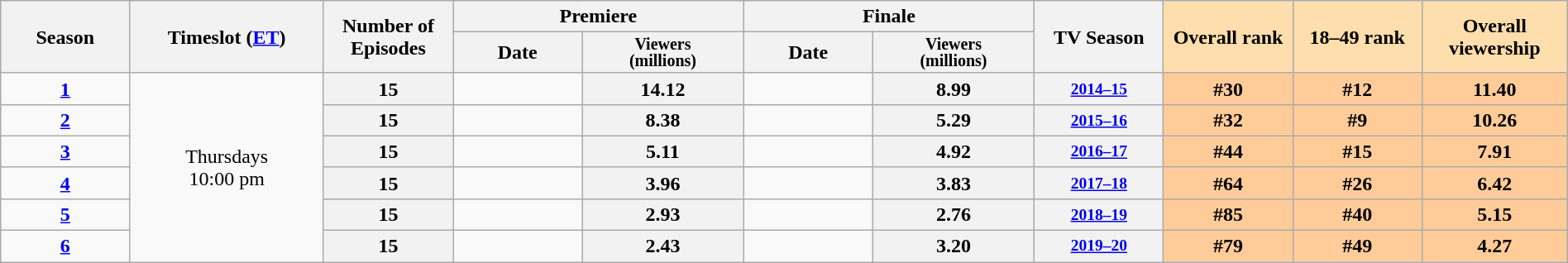<table class="wikitable plainrowheaders" style="text-align:center; width:100%;">
<tr>
<th scope="col" style="width:8%;" rowspan="2">Season</th>
<th scope="col" style="width:12%;" rowspan="2">Timeslot (<a href='#'>ET</a>)</th>
<th scope="col" style="width:8%;" rowspan="2">Number of Episodes</th>
<th scope="col" colspan=2>Premiere</th>
<th scope="col" colspan=2>Finale</th>
<th scope="col" style="width:8%;" rowspan="2">TV Season</th>
<th scope="col" style="width:8%; background:#ffdead;" rowspan="2">Overall rank</th>
<th scope="col" style="width:8%; background:#ffdead;" rowspan="2">18–49 rank</th>
<th scope="col" style="width:9%; background:#ffdead;" rowspan="2">Overall viewership</th>
</tr>
<tr>
<th scope="col" style="width:8%;">Date</th>
<th scope="col" span style="width:10%; font-size:smaller; line-height:100%;">Viewers<br>(millions)</th>
<th scope="col" style="width:8%;">Date</th>
<th scope="col" span style="width:10%; font-size:smaller; line-height:100%;">Viewers<br>(millions)</th>
</tr>
<tr>
<th style="background:#F9F9F9;text-align:center"><a href='#'>1</a></th>
<td rowspan="6" style="text-align: center;">Thursdays<br>10:00 pm</td>
<th>15</th>
<td style="font-size:small; text-align: center;"></td>
<th>14.12</th>
<td style="font-size:small; text-align: center;"></td>
<th>8.99</th>
<th style="font-size:small;"><a href='#'>2014–15</a></th>
<th style="background:#fc9;">#30</th>
<th style="background:#fc9;">#12</th>
<th style="background:#fc9;">11.40</th>
</tr>
<tr>
<th style="background:#F9F9F9;text-align:center"><a href='#'>2</a></th>
<th>15</th>
<td style="font-size:small; text-align: center;"></td>
<th>8.38</th>
<td style="font-size:small; text-align: center;"></td>
<th>5.29</th>
<th style="font-size:small;"><a href='#'>2015–16</a></th>
<th style="background:#fc9;">#32</th>
<th style="background:#fc9;">#9</th>
<th style="background:#fc9;">10.26</th>
</tr>
<tr>
<th style="background:#F9F9F9;text-align:center;"><a href='#'>3</a></th>
<th>15</th>
<td style="font-size:small; text-align: center;"></td>
<th>5.11</th>
<td style="font-size:small; text-align: center;"></td>
<th>4.92</th>
<th style="font-size:small;"><a href='#'>2016–17</a></th>
<th style="background:#fc9;">#44</th>
<th style="background:#fc9;">#15</th>
<th style="background:#fc9;">7.91</th>
</tr>
<tr>
<th style="background:#F9F9F9;text-align:center"><a href='#'>4</a></th>
<th>15</th>
<td style="font-size:small; text-align: center;"></td>
<th>3.96</th>
<td style="font-size:small; text-align: center;"></td>
<th>3.83</th>
<th style="font-size:small;"><a href='#'>2017–18</a></th>
<th style="background:#fc9;">#64</th>
<th style="background:#fc9;">#26</th>
<th style="background:#fc9;">6.42</th>
</tr>
<tr>
<th style="background:#F9F9F9;text-align:center"><a href='#'>5</a></th>
<th>15</th>
<td style="font-size:small; text-align: center;"></td>
<th>2.93</th>
<td style="font-size:small; text-align: center;"></td>
<th>2.76</th>
<th style="font-size:small;"><a href='#'>2018–19</a></th>
<th style="background:#fc9;">#85</th>
<th style="background:#fc9;">#40</th>
<th style="background:#fc9;">5.15</th>
</tr>
<tr>
<th style="background:#F9F9F9;text-align:center"><a href='#'>6</a></th>
<th>15</th>
<td style="font-size:small; text-align: center;"></td>
<th>2.43</th>
<td style="font-size:small; text-align: center;"></td>
<th>3.20</th>
<th style="font-size:small;"><a href='#'>2019–20</a></th>
<th style="background:#fc9;">#79</th>
<th style="background:#fc9;">#49</th>
<th style="background:#fc9;">4.27</th>
</tr>
</table>
